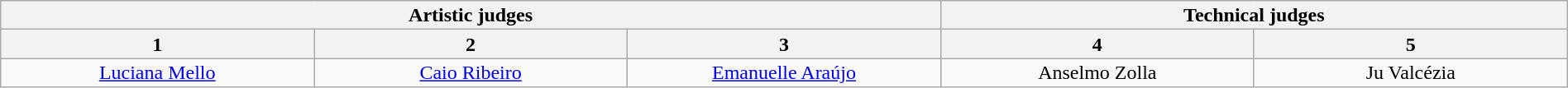<table class="wikitable" style="font-size:100%; line-height:16px; text-align:center" width="100%">
<tr>
<th colspan=3>Artistic judges</th>
<th colspan=2>Technical judges</th>
</tr>
<tr>
<th width="20.0%">1</th>
<th width="20.0%">2</th>
<th width="20.0%">3</th>
<th width="20.0%">4</th>
<th width="20.0%">5</th>
</tr>
<tr>
<td><a href='#'>Luciana Mello</a></td>
<td><a href='#'>Caio Ribeiro</a></td>
<td><a href='#'>Emanuelle Araújo</a></td>
<td>Anselmo Zolla</td>
<td>Ju Valcézia</td>
</tr>
</table>
